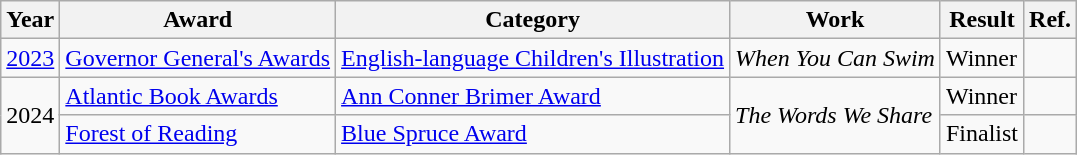<table class="wikitable">
<tr>
<th>Year</th>
<th>Award</th>
<th>Category</th>
<th>Work</th>
<th>Result</th>
<th>Ref.</th>
</tr>
<tr>
<td><a href='#'>2023</a></td>
<td><a href='#'>Governor General's Awards</a></td>
<td><a href='#'>English-language Children's Illustration</a></td>
<td><em>When You Can Swim</em></td>
<td>Winner</td>
<td></td>
</tr>
<tr>
<td rowspan="2">2024</td>
<td><a href='#'>Atlantic Book Awards</a></td>
<td><a href='#'>Ann Conner Brimer Award</a></td>
<td rowspan="2"><em>The Words We Share</em></td>
<td>Winner</td>
<td></td>
</tr>
<tr>
<td><a href='#'>Forest of Reading</a></td>
<td><a href='#'>Blue Spruce Award</a></td>
<td>Finalist</td>
<td></td>
</tr>
</table>
